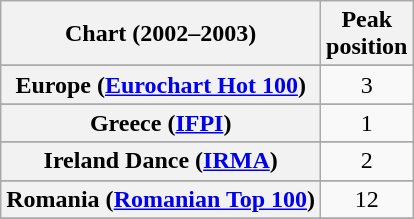<table class="wikitable sortable plainrowheaders" style="text-align:center">
<tr>
<th>Chart (2002–2003)</th>
<th>Peak<br>position</th>
</tr>
<tr>
</tr>
<tr>
</tr>
<tr>
</tr>
<tr>
</tr>
<tr>
<th scope="row">Europe (<a href='#'>Eurochart Hot 100</a>)</th>
<td>3</td>
</tr>
<tr>
</tr>
<tr>
</tr>
<tr>
</tr>
<tr>
<th scope="row">Greece (<a href='#'>IFPI</a>)</th>
<td>1</td>
</tr>
<tr>
</tr>
<tr>
</tr>
<tr>
</tr>
<tr>
<th scope="row">Ireland Dance (<a href='#'>IRMA</a>)</th>
<td>2</td>
</tr>
<tr>
</tr>
<tr>
</tr>
<tr>
</tr>
<tr>
</tr>
<tr>
<th scope="row">Romania (<a href='#'>Romanian Top 100</a>)</th>
<td>12</td>
</tr>
<tr>
</tr>
<tr>
</tr>
<tr>
</tr>
<tr>
</tr>
<tr>
</tr>
<tr>
</tr>
<tr>
</tr>
<tr>
</tr>
</table>
